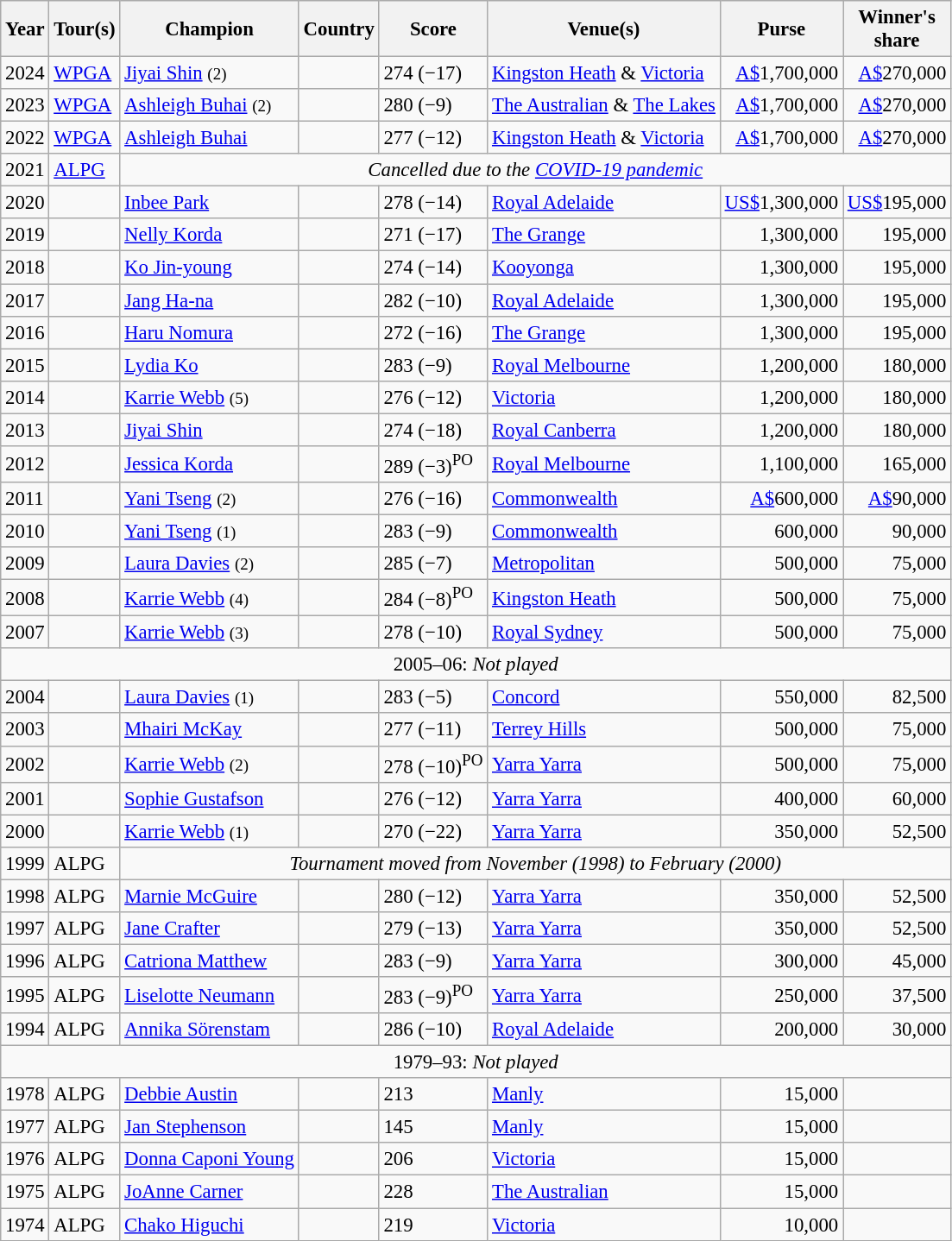<table class="wikitable" style="font-size:95%">
<tr>
<th>Year</th>
<th>Tour(s)</th>
<th>Champion</th>
<th>Country</th>
<th>Score</th>
<th>Venue(s)</th>
<th>Purse</th>
<th>Winner's<br>share</th>
</tr>
<tr>
<td>2024</td>
<td><a href='#'>WPGA</a></td>
<td><a href='#'>Jiyai Shin</a> <small>(2)</small></td>
<td></td>
<td>274 (−17)</td>
<td><a href='#'>Kingston Heath</a> & <a href='#'>Victoria</a></td>
<td align=right><a href='#'>A$</a>1,700,000</td>
<td align=right><a href='#'>A$</a>270,000</td>
</tr>
<tr>
<td>2023</td>
<td><a href='#'>WPGA</a></td>
<td><a href='#'>Ashleigh Buhai</a> <small>(2)</small></td>
<td></td>
<td>280 (−9)</td>
<td><a href='#'>The Australian</a> & <a href='#'>The Lakes</a></td>
<td align=right><a href='#'>A$</a>1,700,000</td>
<td align=right><a href='#'>A$</a>270,000</td>
</tr>
<tr>
<td>2022</td>
<td><a href='#'>WPGA</a></td>
<td><a href='#'>Ashleigh Buhai</a></td>
<td></td>
<td>277 (−12)</td>
<td><a href='#'>Kingston Heath</a> & <a href='#'>Victoria</a></td>
<td align=right><a href='#'>A$</a>1,700,000</td>
<td align=right><a href='#'>A$</a>270,000</td>
</tr>
<tr>
<td>2021</td>
<td><a href='#'>ALPG</a></td>
<td colspan=7 align=center><em>Cancelled due to the <a href='#'>COVID-19 pandemic</a></em></td>
</tr>
<tr>
<td>2020</td>
<td></td>
<td><a href='#'>Inbee Park</a></td>
<td></td>
<td>278 (−14)</td>
<td><a href='#'>Royal Adelaide</a></td>
<td align=right><a href='#'>US$</a>1,300,000</td>
<td align=right><a href='#'>US$</a>195,000</td>
</tr>
<tr>
<td>2019</td>
<td></td>
<td><a href='#'>Nelly Korda</a></td>
<td></td>
<td>271 (−17)</td>
<td><a href='#'>The Grange</a></td>
<td align=right>1,300,000</td>
<td align=right>195,000</td>
</tr>
<tr>
<td>2018</td>
<td></td>
<td><a href='#'>Ko Jin-young</a></td>
<td></td>
<td>274 (−14)</td>
<td><a href='#'>Kooyonga</a></td>
<td align=right>1,300,000</td>
<td align=right>195,000</td>
</tr>
<tr>
<td>2017</td>
<td></td>
<td><a href='#'>Jang Ha-na</a></td>
<td></td>
<td>282 (−10)</td>
<td><a href='#'>Royal Adelaide</a></td>
<td align=right>1,300,000</td>
<td align=right>195,000</td>
</tr>
<tr>
<td>2016</td>
<td></td>
<td><a href='#'>Haru Nomura</a></td>
<td></td>
<td>272 (−16)</td>
<td><a href='#'>The Grange</a></td>
<td align=right>1,300,000</td>
<td align=right>195,000</td>
</tr>
<tr>
<td>2015</td>
<td></td>
<td><a href='#'>Lydia Ko</a></td>
<td></td>
<td>283 (−9)</td>
<td><a href='#'>Royal Melbourne</a></td>
<td align=right>1,200,000</td>
<td align=right>180,000</td>
</tr>
<tr>
<td>2014</td>
<td></td>
<td><a href='#'>Karrie Webb</a> <small>(5)</small></td>
<td></td>
<td>276 (−12)</td>
<td><a href='#'>Victoria</a></td>
<td align=right>1,200,000</td>
<td align=right>180,000</td>
</tr>
<tr>
<td>2013</td>
<td></td>
<td><a href='#'>Jiyai Shin</a></td>
<td></td>
<td>274 (−18)</td>
<td><a href='#'>Royal Canberra</a></td>
<td align=right>1,200,000</td>
<td align=right>180,000</td>
</tr>
<tr>
<td>2012</td>
<td></td>
<td><a href='#'>Jessica Korda</a></td>
<td></td>
<td>289 (−3)<sup>PO</sup></td>
<td><a href='#'>Royal Melbourne</a></td>
<td align=right>1,100,000</td>
<td align=right>165,000</td>
</tr>
<tr>
<td>2011</td>
<td></td>
<td><a href='#'>Yani Tseng</a> <small>(2)</small></td>
<td></td>
<td>276 (−16)</td>
<td><a href='#'>Commonwealth</a></td>
<td align=right><a href='#'>A$</a>600,000</td>
<td align=right><a href='#'>A$</a>90,000</td>
</tr>
<tr>
<td>2010</td>
<td></td>
<td><a href='#'>Yani Tseng</a> <small>(1)</small></td>
<td></td>
<td>283 (−9)</td>
<td><a href='#'>Commonwealth</a></td>
<td align=right>600,000</td>
<td align=right>90,000</td>
</tr>
<tr>
<td>2009</td>
<td></td>
<td><a href='#'>Laura Davies</a> <small>(2)</small></td>
<td></td>
<td>285 (−7)</td>
<td><a href='#'>Metropolitan</a></td>
<td align=right>500,000</td>
<td align=right>75,000</td>
</tr>
<tr>
<td>2008</td>
<td></td>
<td><a href='#'>Karrie Webb</a> <small>(4)</small></td>
<td></td>
<td>284 (−8)<sup>PO</sup></td>
<td><a href='#'>Kingston Heath</a></td>
<td align=right>500,000</td>
<td align=right>75,000</td>
</tr>
<tr>
<td>2007</td>
<td></td>
<td><a href='#'>Karrie Webb</a> <small>(3)</small></td>
<td></td>
<td>278 (−10)</td>
<td><a href='#'>Royal Sydney</a></td>
<td align=right>500,000</td>
<td align=right>75,000</td>
</tr>
<tr>
<td colspan="8" align="center">2005–06: <em>Not played</em></td>
</tr>
<tr>
<td>2004</td>
<td></td>
<td><a href='#'>Laura Davies</a> <small>(1)</small></td>
<td></td>
<td>283 (−5)</td>
<td><a href='#'>Concord</a></td>
<td align=right>550,000</td>
<td align=right>82,500</td>
</tr>
<tr>
<td>2003</td>
<td></td>
<td><a href='#'>Mhairi McKay</a></td>
<td></td>
<td>277 (−11)</td>
<td><a href='#'>Terrey Hills</a></td>
<td align=right>500,000</td>
<td align=right>75,000</td>
</tr>
<tr>
<td>2002</td>
<td></td>
<td><a href='#'>Karrie Webb</a> <small>(2)</small></td>
<td></td>
<td>278 (−10)<sup>PO</sup></td>
<td><a href='#'>Yarra Yarra</a></td>
<td align=right>500,000</td>
<td align=right>75,000</td>
</tr>
<tr>
<td>2001</td>
<td></td>
<td><a href='#'>Sophie Gustafson</a></td>
<td></td>
<td>276 (−12)</td>
<td><a href='#'>Yarra Yarra</a></td>
<td align=right>400,000</td>
<td align=right>60,000</td>
</tr>
<tr>
<td>2000</td>
<td></td>
<td><a href='#'>Karrie Webb</a> <small>(1)</small></td>
<td></td>
<td>270 (−22)</td>
<td><a href='#'>Yarra Yarra</a></td>
<td align=right>350,000</td>
<td align=right>52,500</td>
</tr>
<tr>
<td>1999</td>
<td>ALPG</td>
<td colspan=7 align=center><em>Tournament moved from November (1998) to February (2000)</em></td>
</tr>
<tr>
<td>1998</td>
<td>ALPG</td>
<td><a href='#'>Marnie McGuire</a></td>
<td></td>
<td>280 (−12)</td>
<td><a href='#'>Yarra Yarra</a></td>
<td align=right>350,000</td>
<td align=right>52,500</td>
</tr>
<tr>
<td>1997</td>
<td>ALPG</td>
<td><a href='#'>Jane Crafter</a></td>
<td></td>
<td>279 (−13)</td>
<td><a href='#'>Yarra Yarra</a></td>
<td align=right>350,000</td>
<td align=right>52,500</td>
</tr>
<tr>
<td>1996</td>
<td>ALPG</td>
<td><a href='#'>Catriona Matthew</a></td>
<td></td>
<td>283 (−9)</td>
<td><a href='#'>Yarra Yarra</a></td>
<td align=right>300,000</td>
<td align=right>45,000</td>
</tr>
<tr>
<td>1995</td>
<td>ALPG</td>
<td><a href='#'>Liselotte Neumann</a></td>
<td></td>
<td>283 (−9)<sup>PO</sup></td>
<td><a href='#'>Yarra Yarra</a></td>
<td align=right>250,000</td>
<td align=right>37,500</td>
</tr>
<tr>
<td>1994</td>
<td>ALPG</td>
<td><a href='#'>Annika Sörenstam</a></td>
<td></td>
<td>286 (−10)</td>
<td><a href='#'>Royal Adelaide</a></td>
<td align=right>200,000</td>
<td align=right>30,000</td>
</tr>
<tr>
<td colspan="8" align="center">1979–93: <em>Not played</em></td>
</tr>
<tr>
<td>1978</td>
<td>ALPG</td>
<td><a href='#'>Debbie Austin</a></td>
<td></td>
<td>213</td>
<td><a href='#'>Manly</a></td>
<td align=right>15,000</td>
<td></td>
</tr>
<tr>
<td>1977</td>
<td>ALPG</td>
<td><a href='#'>Jan Stephenson</a></td>
<td></td>
<td>145</td>
<td><a href='#'>Manly</a></td>
<td align=right>15,000</td>
<td></td>
</tr>
<tr>
<td>1976</td>
<td>ALPG</td>
<td><a href='#'>Donna Caponi Young</a></td>
<td></td>
<td>206</td>
<td><a href='#'>Victoria</a></td>
<td align=right>15,000</td>
<td></td>
</tr>
<tr>
<td>1975</td>
<td>ALPG</td>
<td><a href='#'>JoAnne Carner</a></td>
<td></td>
<td>228</td>
<td><a href='#'>The Australian</a></td>
<td align=right>15,000</td>
<td></td>
</tr>
<tr>
<td>1974</td>
<td>ALPG</td>
<td><a href='#'>Chako Higuchi</a></td>
<td></td>
<td>219</td>
<td><a href='#'>Victoria</a></td>
<td align=right>10,000</td>
<td><br></td>
</tr>
</table>
